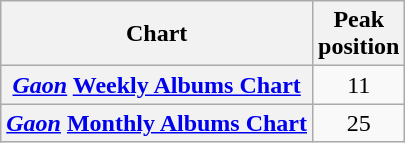<table class="wikitable sortable plainrowheaders">
<tr>
<th scope="col">Chart</th>
<th scope="col">Peak<br>position</th>
</tr>
<tr>
<th scope="row"><em><a href='#'>Gaon</a></em> <a href='#'>Weekly Albums Chart</a></th>
<td align="center">11</td>
</tr>
<tr>
<th scope="row"><em><a href='#'>Gaon</a></em> <a href='#'>Monthly Albums Chart</a></th>
<td align="center">25</td>
</tr>
</table>
